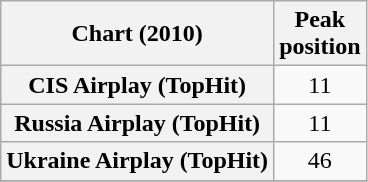<table class="wikitable sortable plainrowheaders" style="text-align:center">
<tr>
<th scope="col">Chart (2010)</th>
<th scope="col">Peak<br>position</th>
</tr>
<tr>
<th scope="row">CIS Airplay (TopHit)</th>
<td>11</td>
</tr>
<tr>
<th scope="row">Russia Airplay (TopHit)</th>
<td>11</td>
</tr>
<tr>
<th scope="row">Ukraine Airplay (TopHit)</th>
<td>46</td>
</tr>
<tr>
</tr>
</table>
